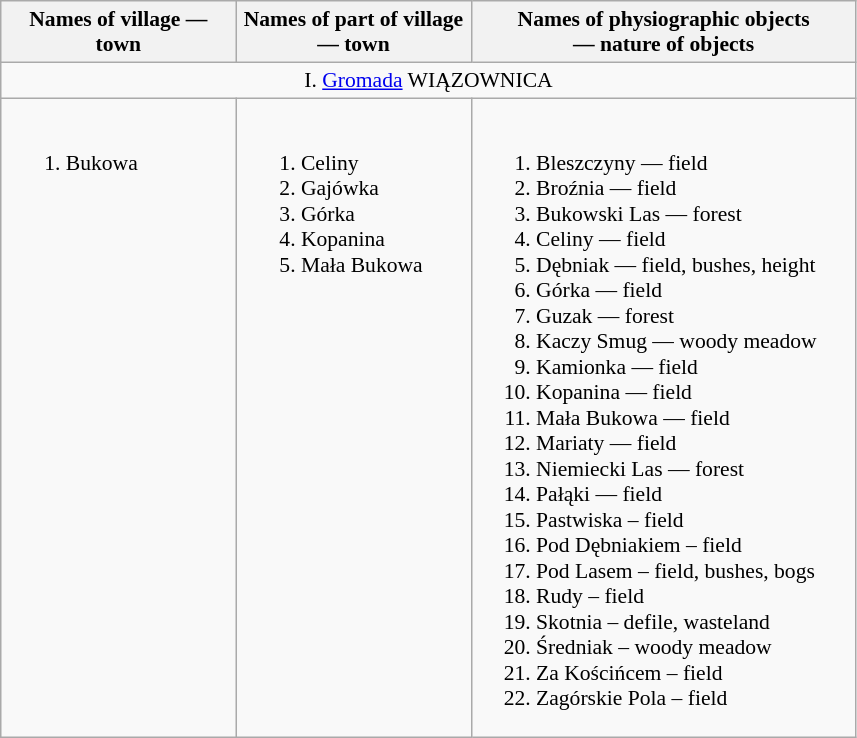<table class="wikitable" style="text-align:center; font-size:90%" |>
<tr>
<th width="150px">Names of village — town</th>
<th width="150px">Names of part of village<br> — town</th>
<th width="250px">Names of physiographic objects<br> — nature of objects</th>
</tr>
<tr>
<td colspan = "3">I. <a href='#'>Gromada</a> WIĄZOWNICA</td>
</tr>
<tr>
<td valign = "top" style="text-align:left"><br><ol><li>Bukowa</li></ol></td>
<td valign = "top" style="text-align:left"><br><ol><li>Celiny</li><li>Gajówka</li><li>Górka</li><li>Kopanina</li><li>Mała Bukowa</li></ol></td>
<td valign = "top" style="text-align:left"><br><ol><li>Bleszczyny — field</li><li>Broźnia — field</li><li>Bukowski Las — forest</li><li>Celiny — field</li><li>Dębniak — field, bushes, height</li><li>Górka — field</li><li>Guzak — forest</li><li>Kaczy Smug — woody meadow</li><li>Kamionka — field</li><li>Kopanina — field</li><li>Mała Bukowa — field</li><li>Mariaty — field</li><li>Niemiecki Las — forest</li><li>Pałąki — field</li><li>Pastwiska – field</li><li>Pod Dębniakiem – field</li><li>Pod Lasem – field, bushes, bogs</li><li>Rudy – field</li><li>Skotnia – defile, wasteland</li><li>Średniak – woody meadow</li><li>Za Kościńcem – field</li><li>Zagórskie Pola – field</li></ol></td>
</tr>
</table>
